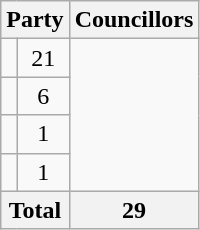<table class="wikitable">
<tr>
<th colspan=2>Party</th>
<th>Councillors</th>
</tr>
<tr>
<td></td>
<td align=center>21</td>
</tr>
<tr>
<td></td>
<td align=center>6</td>
</tr>
<tr>
<td></td>
<td align=center>1</td>
</tr>
<tr>
<td></td>
<td align=center>1</td>
</tr>
<tr>
<th colspan=2>Total</th>
<th align=center>29</th>
</tr>
</table>
